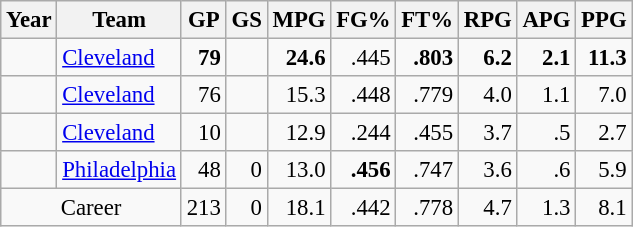<table class="wikitable sortable" style="font-size:95%; text-align:right;">
<tr>
<th>Year</th>
<th>Team</th>
<th>GP</th>
<th>GS</th>
<th>MPG</th>
<th>FG%</th>
<th>FT%</th>
<th>RPG</th>
<th>APG</th>
<th>PPG</th>
</tr>
<tr>
<td style="text-align:left;"></td>
<td style="text-align:left;"><a href='#'>Cleveland</a></td>
<td><strong>79</strong></td>
<td></td>
<td><strong>24.6</strong></td>
<td>.445</td>
<td><strong>.803</strong></td>
<td><strong>6.2</strong></td>
<td><strong>2.1</strong></td>
<td><strong>11.3</strong></td>
</tr>
<tr>
<td style="text-align:left;"></td>
<td style="text-align:left;"><a href='#'>Cleveland</a></td>
<td>76</td>
<td></td>
<td>15.3</td>
<td>.448</td>
<td>.779</td>
<td>4.0</td>
<td>1.1</td>
<td>7.0</td>
</tr>
<tr>
<td style="text-align:left;"></td>
<td style="text-align:left;"><a href='#'>Cleveland</a></td>
<td>10</td>
<td></td>
<td>12.9</td>
<td>.244</td>
<td>.455</td>
<td>3.7</td>
<td>.5</td>
<td>2.7</td>
</tr>
<tr>
<td style="text-align:left;"></td>
<td style="text-align:left;"><a href='#'>Philadelphia</a></td>
<td>48</td>
<td>0</td>
<td>13.0</td>
<td><strong>.456</strong></td>
<td>.747</td>
<td>3.6</td>
<td>.6</td>
<td>5.9</td>
</tr>
<tr class="sortbottom">
<td style="text-align:center;" colspan="2">Career</td>
<td>213</td>
<td>0</td>
<td>18.1</td>
<td>.442</td>
<td>.778</td>
<td>4.7</td>
<td>1.3</td>
<td>8.1</td>
</tr>
</table>
